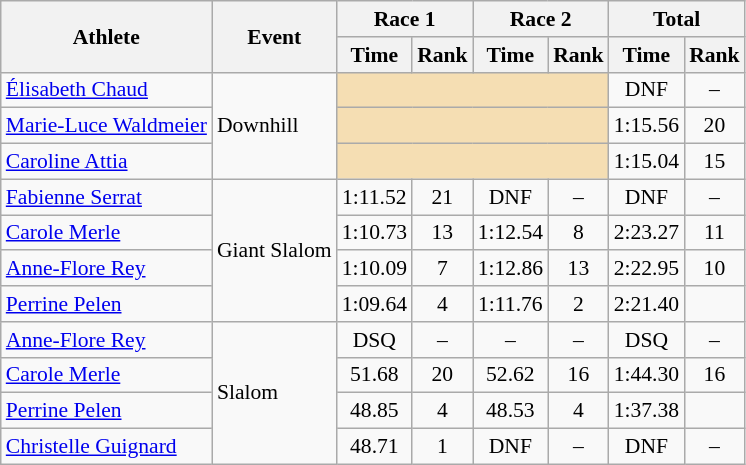<table class="wikitable" style="font-size:90%">
<tr>
<th rowspan="2">Athlete</th>
<th rowspan="2">Event</th>
<th colspan="2">Race 1</th>
<th colspan="2">Race 2</th>
<th colspan="2">Total</th>
</tr>
<tr>
<th>Time</th>
<th>Rank</th>
<th>Time</th>
<th>Rank</th>
<th>Time</th>
<th>Rank</th>
</tr>
<tr>
<td><a href='#'>Élisabeth Chaud</a></td>
<td rowspan="3">Downhill</td>
<td colspan="4" bgcolor="wheat"></td>
<td align="center">DNF</td>
<td align="center">–</td>
</tr>
<tr>
<td><a href='#'>Marie-Luce Waldmeier</a></td>
<td colspan="4" bgcolor="wheat"></td>
<td align="center">1:15.56</td>
<td align="center">20</td>
</tr>
<tr>
<td><a href='#'>Caroline Attia</a></td>
<td colspan="4" bgcolor="wheat"></td>
<td align="center">1:15.04</td>
<td align="center">15</td>
</tr>
<tr>
<td><a href='#'>Fabienne Serrat</a></td>
<td rowspan="4">Giant Slalom</td>
<td align="center">1:11.52</td>
<td align="center">21</td>
<td align="center">DNF</td>
<td align="center">–</td>
<td align="center">DNF</td>
<td align="center">–</td>
</tr>
<tr>
<td><a href='#'>Carole Merle</a></td>
<td align="center">1:10.73</td>
<td align="center">13</td>
<td align="center">1:12.54</td>
<td align="center">8</td>
<td align="center">2:23.27</td>
<td align="center">11</td>
</tr>
<tr>
<td><a href='#'>Anne-Flore Rey</a></td>
<td align="center">1:10.09</td>
<td align="center">7</td>
<td align="center">1:12.86</td>
<td align="center">13</td>
<td align="center">2:22.95</td>
<td align="center">10</td>
</tr>
<tr>
<td><a href='#'>Perrine Pelen</a></td>
<td align="center">1:09.64</td>
<td align="center">4</td>
<td align="center">1:11.76</td>
<td align="center">2</td>
<td align="center">2:21.40</td>
<td align="center"></td>
</tr>
<tr>
<td><a href='#'>Anne-Flore Rey</a></td>
<td rowspan="4">Slalom</td>
<td align="center">DSQ</td>
<td align="center">–</td>
<td align="center">–</td>
<td align="center">–</td>
<td align="center">DSQ</td>
<td align="center">–</td>
</tr>
<tr>
<td><a href='#'>Carole Merle</a></td>
<td align="center">51.68</td>
<td align="center">20</td>
<td align="center">52.62</td>
<td align="center">16</td>
<td align="center">1:44.30</td>
<td align="center">16</td>
</tr>
<tr>
<td><a href='#'>Perrine Pelen</a></td>
<td align="center">48.85</td>
<td align="center">4</td>
<td align="center">48.53</td>
<td align="center">4</td>
<td align="center">1:37.38</td>
<td align="center"></td>
</tr>
<tr>
<td><a href='#'>Christelle Guignard</a></td>
<td align="center">48.71</td>
<td align="center">1</td>
<td align="center">DNF</td>
<td align="center">–</td>
<td align="center">DNF</td>
<td align="center">–</td>
</tr>
</table>
